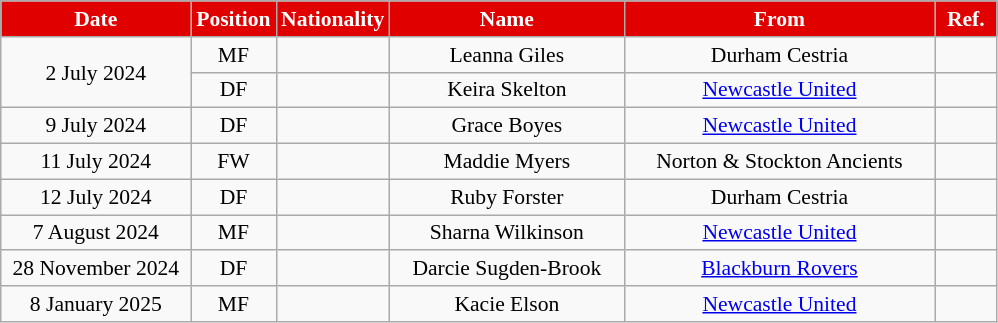<table class="wikitable" style="text-align:center; font-size:90%; ">
<tr>
<th style="background:#E00000; color:#FFFFFF; width:120px;">Date</th>
<th style="background:#E00000; color:#FFFFFF; width:50px;">Position</th>
<th style="background:#E00000; color:#FFFFFF; width:50px;">Nationality</th>
<th style="background:#E00000; color:#FFFFFF; width:150px;">Name</th>
<th style="background:#E00000; color:#FFFFFF; width:200px;">From</th>
<th style="background:#E00000; color:#FFFFFF; width:35px;">Ref.</th>
</tr>
<tr>
<td rowspan=2>2 July 2024</td>
<td>MF</td>
<td></td>
<td>Leanna Giles</td>
<td> Durham Cestria</td>
<td></td>
</tr>
<tr>
<td>DF</td>
<td></td>
<td>Keira Skelton</td>
<td> <a href='#'>Newcastle United</a></td>
<td></td>
</tr>
<tr>
<td>9 July 2024</td>
<td>DF</td>
<td></td>
<td>Grace Boyes</td>
<td> <a href='#'>Newcastle United</a></td>
<td></td>
</tr>
<tr>
<td>11 July 2024</td>
<td>FW</td>
<td></td>
<td>Maddie Myers</td>
<td> Norton & Stockton Ancients</td>
<td></td>
</tr>
<tr>
<td>12 July 2024</td>
<td>DF</td>
<td></td>
<td>Ruby Forster</td>
<td> Durham Cestria</td>
<td></td>
</tr>
<tr>
<td>7 August 2024</td>
<td>MF</td>
<td></td>
<td>Sharna Wilkinson</td>
<td> <a href='#'>Newcastle United</a></td>
<td></td>
</tr>
<tr>
<td>28 November 2024</td>
<td>DF</td>
<td></td>
<td>Darcie Sugden-Brook</td>
<td> <a href='#'>Blackburn Rovers</a></td>
<td></td>
</tr>
<tr>
<td rowspan=2>8 January 2025</td>
<td>MF</td>
<td></td>
<td>Kacie Elson</td>
<td> <a href='#'>Newcastle United</a></td>
<td></td>
</tr>
</table>
